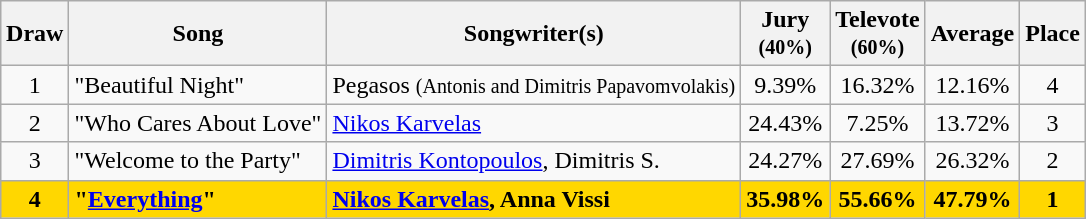<table class="sortable wikitable" style="margin: 1em auto 1em auto; text-align:center;">
<tr>
<th>Draw</th>
<th>Song</th>
<th>Songwriter(s)</th>
<th>Jury<br><small>(40%)</small></th>
<th>Televote<br><small>(60%)</small></th>
<th>Average</th>
<th>Place</th>
</tr>
<tr>
<td>1</td>
<td align="left">"Beautiful Night"</td>
<td align="left">Pegasos <small>(Antonis and Dimitris Papavomvolakis)</small></td>
<td>9.39%</td>
<td>16.32%</td>
<td>12.16%</td>
<td>4</td>
</tr>
<tr>
<td>2</td>
<td align="left">"Who Cares About Love"</td>
<td align="left"><a href='#'>Nikos Karvelas</a></td>
<td>24.43%</td>
<td>7.25%</td>
<td>13.72%</td>
<td>3</td>
</tr>
<tr>
<td>3</td>
<td align="left">"Welcome to the Party"</td>
<td align="left"><a href='#'>Dimitris Kontopoulos</a>, Dimitris S.</td>
<td>24.27%</td>
<td>27.69%</td>
<td>26.32%</td>
<td>2</td>
</tr>
<tr style="font-weight:bold; background:gold;">
<td>4</td>
<td align="left">"<a href='#'>Everything</a>"</td>
<td align="left"><a href='#'>Nikos Karvelas</a>, Anna Vissi</td>
<td>35.98%</td>
<td>55.66%</td>
<td>47.79%</td>
<td>1</td>
</tr>
</table>
